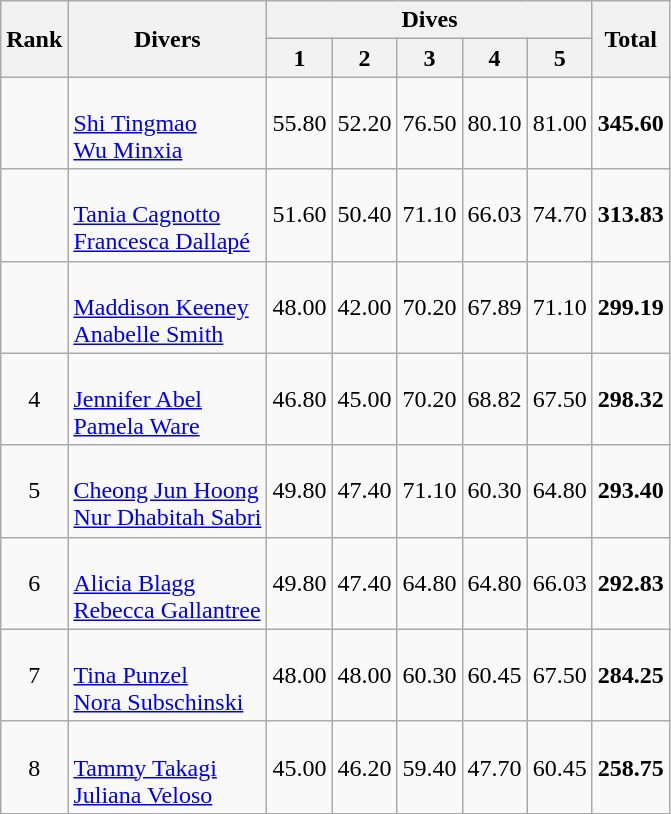<table class="wikitable">
<tr>
<th rowspan="2">Rank</th>
<th rowspan="2">Divers</th>
<th colspan="5">Dives</th>
<th rowspan="2">Total</th>
</tr>
<tr>
<th>1</th>
<th>2</th>
<th>3</th>
<th>4</th>
<th>5</th>
</tr>
<tr>
<td align="center"></td>
<td><br><a href='#'>Shi Tingmao</a><br><a href='#'>Wu Minxia</a></td>
<td align="center">55.80</td>
<td align="center">52.20</td>
<td align="center">76.50</td>
<td align="center">80.10</td>
<td align="center">81.00</td>
<td align="center"><strong>345.60</strong></td>
</tr>
<tr>
<td align="center"></td>
<td><br><a href='#'>Tania Cagnotto</a><br><a href='#'>Francesca Dallapé</a></td>
<td align="center">51.60</td>
<td align="center">50.40</td>
<td align="center">71.10</td>
<td align="center">66.03</td>
<td align="center">74.70</td>
<td align="center"><strong>313.83</strong></td>
</tr>
<tr>
<td align="center"></td>
<td><br><a href='#'>Maddison Keeney</a><br><a href='#'>Anabelle Smith</a></td>
<td align="center">48.00</td>
<td align="center">42.00</td>
<td align="center">70.20</td>
<td align="center">67.89</td>
<td align="center">71.10</td>
<td align="center"><strong>299.19</strong></td>
</tr>
<tr>
<td align="center">4</td>
<td><br><a href='#'>Jennifer Abel</a><br><a href='#'>Pamela Ware</a></td>
<td align="center">46.80</td>
<td align="center">45.00</td>
<td align="center">70.20</td>
<td align="center">68.82</td>
<td align="center">67.50</td>
<td align="center"><strong>298.32</strong></td>
</tr>
<tr>
<td align="center">5</td>
<td><br><a href='#'>Cheong Jun Hoong</a><br><a href='#'>Nur Dhabitah Sabri</a></td>
<td align="center">49.80</td>
<td align="center">47.40</td>
<td align="center">71.10</td>
<td align="center">60.30</td>
<td align="center">64.80</td>
<td align="center"><strong>293.40</strong></td>
</tr>
<tr>
<td align="center">6</td>
<td><br><a href='#'>Alicia Blagg</a><br><a href='#'>Rebecca Gallantree</a></td>
<td align="center">49.80</td>
<td align="center">47.40</td>
<td align="center">64.80</td>
<td align="center">64.80</td>
<td align="center">66.03</td>
<td align="center"><strong>292.83</strong></td>
</tr>
<tr>
<td align="center">7</td>
<td><br><a href='#'>Tina Punzel</a><br><a href='#'>Nora Subschinski</a></td>
<td align="center">48.00</td>
<td align="center">48.00</td>
<td align="center">60.30</td>
<td align="center">60.45</td>
<td align="center">67.50</td>
<td align="center"><strong>284.25</strong></td>
</tr>
<tr>
<td align="center">8</td>
<td><br><a href='#'>Tammy Takagi</a><br><a href='#'>Juliana Veloso</a></td>
<td align="center">45.00</td>
<td align="center">46.20</td>
<td align="center">59.40</td>
<td align="center">47.70</td>
<td align="center">60.45</td>
<td align="center"><strong>258.75</strong></td>
</tr>
</table>
